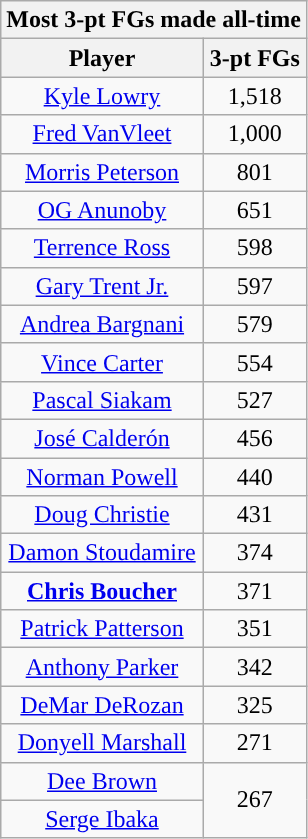<table class="wikitable sortable" style="text-align:center">
<tr>
<th colspan="2">Most 3-pt FGs made all-time</th>
</tr>
<tr>
<th>Player</th>
<th>3-pt FGs</th>
</tr>
<tr>
<td><a href='#'>Kyle Lowry</a></td>
<td>1,518</td>
</tr>
<tr>
<td><a href='#'>Fred VanVleet</a></td>
<td>1,000</td>
</tr>
<tr>
<td><a href='#'>Morris Peterson</a></td>
<td>801</td>
</tr>
<tr>
<td><a href='#'>OG Anunoby</a></td>
<td>651</td>
</tr>
<tr>
<td><a href='#'>Terrence Ross</a></td>
<td>598</td>
</tr>
<tr>
<td><a href='#'>Gary Trent Jr.</a></td>
<td>597</td>
</tr>
<tr>
<td><a href='#'>Andrea Bargnani</a></td>
<td>579</td>
</tr>
<tr>
<td><a href='#'>Vince Carter</a></td>
<td>554</td>
</tr>
<tr>
<td><a href='#'>Pascal Siakam</a></td>
<td>527</td>
</tr>
<tr>
<td><a href='#'>José Calderón</a></td>
<td>456</td>
</tr>
<tr>
<td><a href='#'>Norman Powell</a></td>
<td>440</td>
</tr>
<tr>
<td><a href='#'>Doug Christie</a></td>
<td>431</td>
</tr>
<tr>
<td><a href='#'>Damon Stoudamire</a></td>
<td>374</td>
</tr>
<tr>
<td><strong><a href='#'>Chris Boucher</a></strong></td>
<td>371</td>
</tr>
<tr>
<td><a href='#'>Patrick Patterson</a></td>
<td>351</td>
</tr>
<tr>
<td><a href='#'>Anthony Parker</a></td>
<td>342</td>
</tr>
<tr>
<td><a href='#'>DeMar DeRozan</a></td>
<td>325</td>
</tr>
<tr>
<td><a href='#'>Donyell Marshall</a></td>
<td>271</td>
</tr>
<tr>
<td><a href='#'>Dee Brown</a></td>
<td rowspan=2>267</td>
</tr>
<tr>
<td><a href='#'>Serge Ibaka</a></td>
</tr>
</table>
